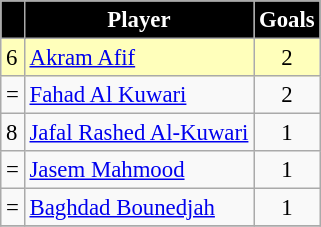<table border="0" class="wikitable" style="text-align:center;font-size:95%">
<tr>
<th scope=col style="color:#FFFFFF; background:#000000;"></th>
<th scope=col style="color:#FFFFFF; background:#000000;">Player</th>
<th scope=col style="color:#FFFFFF; background:#000000;">Goals</th>
</tr>
<tr style="background:#ffb">
<td align=left>6</td>
<td align=left> <a href='#'>Akram Afif</a></td>
<td align=center>2</td>
</tr>
<tr>
<td align=left>=</td>
<td align=left> <a href='#'>Fahad Al Kuwari</a></td>
<td align=center>2</td>
</tr>
<tr>
<td align=left>8</td>
<td align=left> <a href='#'>Jafal Rashed Al-Kuwari</a></td>
<td align=center>1</td>
</tr>
<tr>
<td align=left>=</td>
<td align=left> <a href='#'>Jasem Mahmood</a></td>
<td align=center>1</td>
</tr>
<tr>
<td align=left>=</td>
<td align=left> <a href='#'>Baghdad Bounedjah</a></td>
<td align=center>1</td>
</tr>
<tr>
</tr>
</table>
